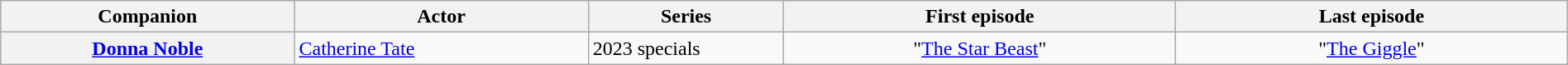<table class="wikitable plainrowheaders" style="width:100%;">
<tr>
<th scope="col" style="width:15%;">Companion</th>
<th scope="col" style="width:15%;">Actor</th>
<th scope="col" style="width:10%;">Series</th>
<th scope="col" style="width:20%;">First episode</th>
<th scope="col" style="width:20%;">Last episode</th>
</tr>
<tr>
<th scope="row"><a href='#'>Donna Noble</a></th>
<td><a href='#'>Catherine Tate</a></td>
<td>2023 specials</td>
<td align="center">"<a href='#'>The Star Beast</a>"</td>
<td align="center">"<a href='#'>The Giggle</a>"</td>
</tr>
</table>
